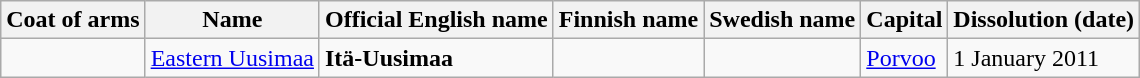<table class="wikitable">
<tr>
<th>Coat of arms</th>
<th>Name</th>
<th>Official English name</th>
<th>Finnish name</th>
<th>Swedish name</th>
<th>Capital</th>
<th>Dissolution (date)</th>
</tr>
<tr>
<td></td>
<td><a href='#'>Eastern Uusimaa</a></td>
<td><strong>Itä-Uusimaa</strong></td>
<td></td>
<td></td>
<td><a href='#'>Porvoo</a></td>
<td>1 January 2011</td>
</tr>
</table>
